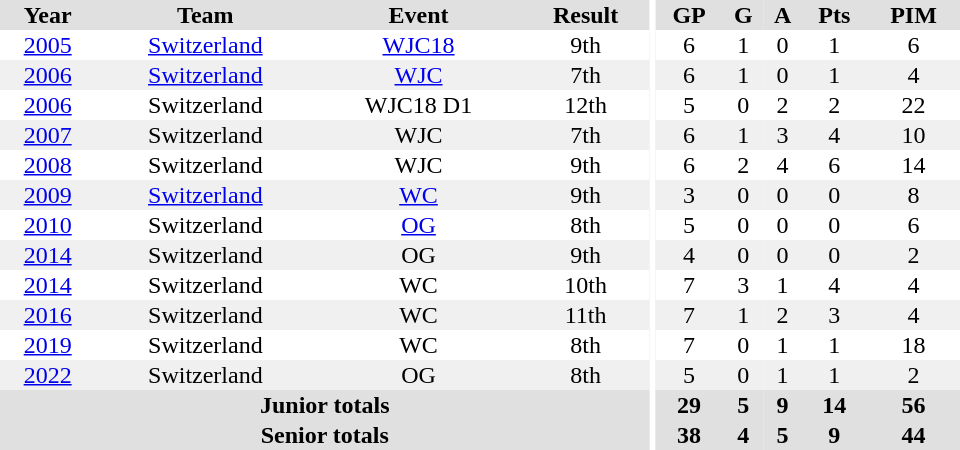<table border="0" cellpadding="1" cellspacing="0" ID="Table3" style="text-align:center; width:40em">
<tr ALIGN="center" bgcolor="#e0e0e0">
<th>Year</th>
<th>Team</th>
<th>Event</th>
<th>Result</th>
<th rowspan="99" bgcolor="#ffffff"></th>
<th>GP</th>
<th>G</th>
<th>A</th>
<th>Pts</th>
<th>PIM</th>
</tr>
<tr>
<td><a href='#'>2005</a></td>
<td><a href='#'>Switzerland</a></td>
<td><a href='#'>WJC18</a></td>
<td>9th</td>
<td>6</td>
<td>1</td>
<td>0</td>
<td>1</td>
<td>6</td>
</tr>
<tr bgcolor="#f0f0f0">
<td><a href='#'>2006</a></td>
<td><a href='#'>Switzerland</a></td>
<td><a href='#'>WJC</a></td>
<td>7th</td>
<td>6</td>
<td>1</td>
<td>0</td>
<td>1</td>
<td>4</td>
</tr>
<tr>
<td><a href='#'>2006</a></td>
<td>Switzerland</td>
<td>WJC18 D1</td>
<td>12th</td>
<td>5</td>
<td>0</td>
<td>2</td>
<td>2</td>
<td>22</td>
</tr>
<tr bgcolor="#f0f0f0">
<td><a href='#'>2007</a></td>
<td>Switzerland</td>
<td>WJC</td>
<td>7th</td>
<td>6</td>
<td>1</td>
<td>3</td>
<td>4</td>
<td>10</td>
</tr>
<tr>
<td><a href='#'>2008</a></td>
<td>Switzerland</td>
<td>WJC</td>
<td>9th</td>
<td>6</td>
<td>2</td>
<td>4</td>
<td>6</td>
<td>14</td>
</tr>
<tr bgcolor="#f0f0f0">
<td><a href='#'>2009</a></td>
<td><a href='#'>Switzerland</a></td>
<td><a href='#'>WC</a></td>
<td>9th</td>
<td>3</td>
<td>0</td>
<td>0</td>
<td>0</td>
<td>8</td>
</tr>
<tr>
<td><a href='#'>2010</a></td>
<td>Switzerland</td>
<td><a href='#'>OG</a></td>
<td>8th</td>
<td>5</td>
<td>0</td>
<td>0</td>
<td>0</td>
<td>6</td>
</tr>
<tr bgcolor="#f0f0f0">
<td><a href='#'>2014</a></td>
<td>Switzerland</td>
<td>OG</td>
<td>9th</td>
<td>4</td>
<td>0</td>
<td>0</td>
<td>0</td>
<td>2</td>
</tr>
<tr>
<td><a href='#'>2014</a></td>
<td>Switzerland</td>
<td>WC</td>
<td>10th</td>
<td>7</td>
<td>3</td>
<td>1</td>
<td>4</td>
<td>4</td>
</tr>
<tr bgcolor="#f0f0f0">
<td><a href='#'>2016</a></td>
<td>Switzerland</td>
<td>WC</td>
<td>11th</td>
<td>7</td>
<td>1</td>
<td>2</td>
<td>3</td>
<td>4</td>
</tr>
<tr>
<td><a href='#'>2019</a></td>
<td>Switzerland</td>
<td>WC</td>
<td>8th</td>
<td>7</td>
<td>0</td>
<td>1</td>
<td>1</td>
<td>18</td>
</tr>
<tr bgcolor="#f0f0f0">
<td><a href='#'>2022</a></td>
<td>Switzerland</td>
<td>OG</td>
<td>8th</td>
<td>5</td>
<td>0</td>
<td>1</td>
<td>1</td>
<td>2</td>
</tr>
<tr bgcolor="#e0e0e0">
<th colspan="4">Junior totals</th>
<th>29</th>
<th>5</th>
<th>9</th>
<th>14</th>
<th>56</th>
</tr>
<tr bgcolor="#e0e0e0">
<th colspan="4">Senior totals</th>
<th>38</th>
<th>4</th>
<th>5</th>
<th>9</th>
<th>44</th>
</tr>
</table>
